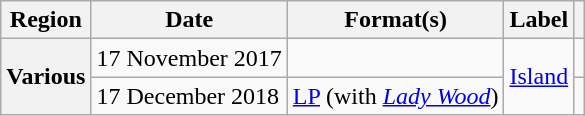<table class="wikitable plainrowheaders">
<tr>
<th scope="col">Region</th>
<th scope="col">Date</th>
<th scope="col">Format(s)</th>
<th scope="col">Label</th>
<th scope="col"></th>
</tr>
<tr>
<th scope="row" rowspan="2">Various</th>
<td>17 November 2017</td>
<td></td>
<td rowspan="2"><a href='#'>Island</a></td>
<td align="center"></td>
</tr>
<tr>
<td>17 December 2018</td>
<td><a href='#'>LP</a> (with <em><a href='#'>Lady Wood</a></em>)</td>
<td align="center"></td>
</tr>
</table>
